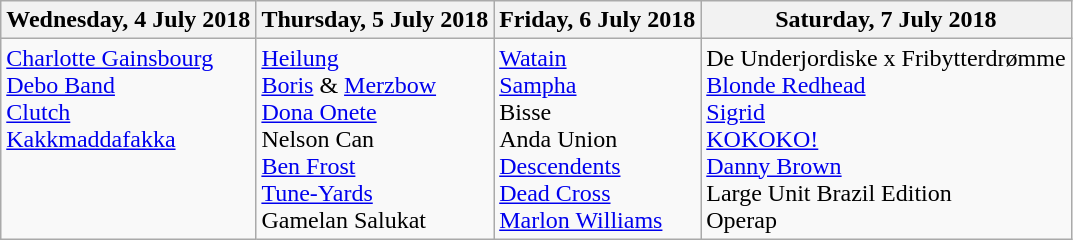<table class="wikitable">
<tr>
<th>Wednesday, 4 July 2018</th>
<th>Thursday, 5 July 2018</th>
<th>Friday, 6 July 2018</th>
<th>Saturday, 7 July 2018</th>
</tr>
<tr valign="top">
<td><a href='#'>Charlotte Gainsbourg</a><br><a href='#'>Debo Band</a><br><a href='#'>Clutch</a><br><a href='#'>Kakkmaddafakka</a></td>
<td><a href='#'>Heilung</a><br><a href='#'>Boris</a> & <a href='#'>Merzbow</a><br><a href='#'>Dona Onete</a><br>Nelson Can<br><a href='#'>Ben Frost</a><br><a href='#'>Tune-Yards</a><br>Gamelan Salukat</td>
<td><a href='#'>Watain</a><br><a href='#'>Sampha</a><br>Bisse<br>Anda Union<br><a href='#'>Descendents</a><br><a href='#'>Dead Cross</a><br><a href='#'>Marlon Williams</a></td>
<td>De Underjordiske x Fribytterdrømme<br><a href='#'>Blonde Redhead</a><br><a href='#'>Sigrid</a><br><a href='#'>KOKOKO!</a><br><a href='#'>Danny Brown</a><br>Large Unit Brazil Edition<br>Operap</td>
</tr>
</table>
